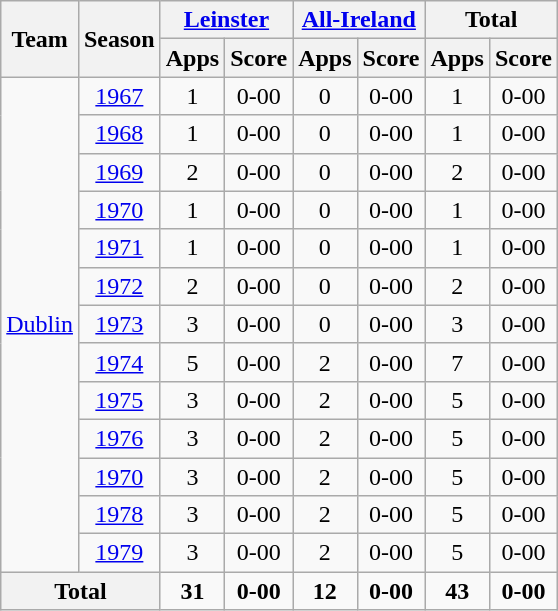<table class="wikitable" style="text-align:center">
<tr>
<th rowspan="2">Team</th>
<th rowspan="2">Season</th>
<th colspan="2"><a href='#'>Leinster</a></th>
<th colspan="2"><a href='#'>All-Ireland</a></th>
<th colspan="2">Total</th>
</tr>
<tr>
<th>Apps</th>
<th>Score</th>
<th>Apps</th>
<th>Score</th>
<th>Apps</th>
<th>Score</th>
</tr>
<tr>
<td rowspan="13"><a href='#'>Dublin</a></td>
<td><a href='#'>1967</a></td>
<td>1</td>
<td>0-00</td>
<td>0</td>
<td>0-00</td>
<td>1</td>
<td>0-00</td>
</tr>
<tr>
<td><a href='#'>1968</a></td>
<td>1</td>
<td>0-00</td>
<td>0</td>
<td>0-00</td>
<td>1</td>
<td>0-00</td>
</tr>
<tr>
<td><a href='#'>1969</a></td>
<td>2</td>
<td>0-00</td>
<td>0</td>
<td>0-00</td>
<td>2</td>
<td>0-00</td>
</tr>
<tr>
<td><a href='#'>1970</a></td>
<td>1</td>
<td>0-00</td>
<td>0</td>
<td>0-00</td>
<td>1</td>
<td>0-00</td>
</tr>
<tr>
<td><a href='#'>1971</a></td>
<td>1</td>
<td>0-00</td>
<td>0</td>
<td>0-00</td>
<td>1</td>
<td>0-00</td>
</tr>
<tr>
<td><a href='#'>1972</a></td>
<td>2</td>
<td>0-00</td>
<td>0</td>
<td>0-00</td>
<td>2</td>
<td>0-00</td>
</tr>
<tr>
<td><a href='#'>1973</a></td>
<td>3</td>
<td>0-00</td>
<td>0</td>
<td>0-00</td>
<td>3</td>
<td>0-00</td>
</tr>
<tr>
<td><a href='#'>1974</a></td>
<td>5</td>
<td>0-00</td>
<td>2</td>
<td>0-00</td>
<td>7</td>
<td>0-00</td>
</tr>
<tr>
<td><a href='#'>1975</a></td>
<td>3</td>
<td>0-00</td>
<td>2</td>
<td>0-00</td>
<td>5</td>
<td>0-00</td>
</tr>
<tr>
<td><a href='#'>1976</a></td>
<td>3</td>
<td>0-00</td>
<td>2</td>
<td>0-00</td>
<td>5</td>
<td>0-00</td>
</tr>
<tr>
<td><a href='#'>1970</a></td>
<td>3</td>
<td>0-00</td>
<td>2</td>
<td>0-00</td>
<td>5</td>
<td>0-00</td>
</tr>
<tr>
<td><a href='#'>1978</a></td>
<td>3</td>
<td>0-00</td>
<td>2</td>
<td>0-00</td>
<td>5</td>
<td>0-00</td>
</tr>
<tr>
<td><a href='#'>1979</a></td>
<td>3</td>
<td>0-00</td>
<td>2</td>
<td>0-00</td>
<td>5</td>
<td>0-00</td>
</tr>
<tr>
<th colspan="2">Total</th>
<td><strong>31</strong></td>
<td><strong>0-00</strong></td>
<td><strong>12</strong></td>
<td><strong>0-00</strong></td>
<td><strong>43</strong></td>
<td><strong>0-00</strong></td>
</tr>
</table>
